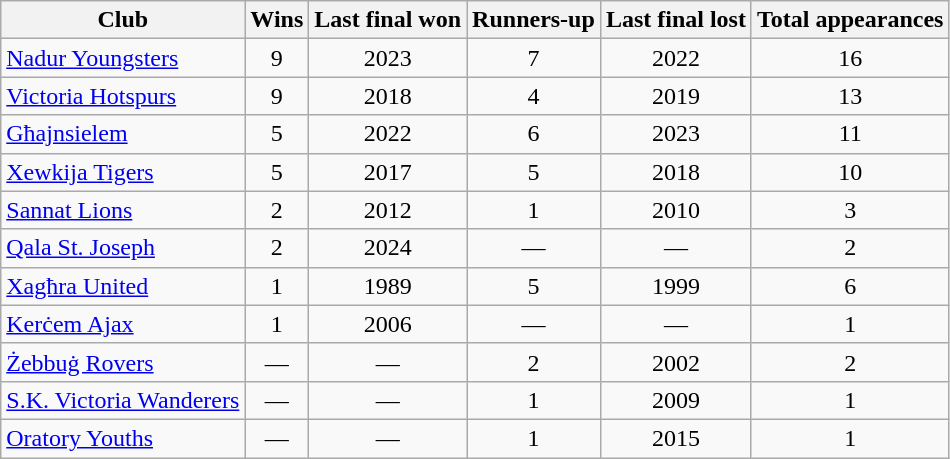<table class="wikitable sortable plainrowheaders" style="text-align:center">
<tr>
<th scope="col">Club</th>
<th scope="col">Wins</th>
<th scope="col">Last final won</th>
<th scope="col">Runners-up</th>
<th scope="col">Last final lost</th>
<th scope="col">Total appearances</th>
</tr>
<tr>
<td align="left"><a href='#'>Nadur Youngsters</a></td>
<td>9</td>
<td>2023</td>
<td>7</td>
<td>2022</td>
<td>16</td>
</tr>
<tr>
<td align="left"><a href='#'>Victoria Hotspurs</a></td>
<td>9</td>
<td>2018</td>
<td>4</td>
<td>2019</td>
<td>13</td>
</tr>
<tr>
<td align="left"><a href='#'>Għajnsielem</a></td>
<td>5</td>
<td>2022</td>
<td>6</td>
<td>2023</td>
<td>11</td>
</tr>
<tr>
<td align="left"><a href='#'>Xewkija Tigers</a></td>
<td>5</td>
<td>2017</td>
<td>5</td>
<td>2018</td>
<td>10</td>
</tr>
<tr>
<td align="left"><a href='#'>Sannat Lions</a></td>
<td>2</td>
<td>2012</td>
<td>1</td>
<td>2010</td>
<td>3</td>
</tr>
<tr>
<td align="left"><a href='#'>Qala St. Joseph</a></td>
<td>2</td>
<td>2024</td>
<td>—</td>
<td>—</td>
<td>2</td>
</tr>
<tr>
<td align="left"><a href='#'>Xagħra United</a></td>
<td>1</td>
<td>1989</td>
<td>5</td>
<td>1999</td>
<td>6</td>
</tr>
<tr>
<td align="left"><a href='#'>Kerċem Ajax</a></td>
<td>1</td>
<td>2006</td>
<td>—</td>
<td>—</td>
<td>1</td>
</tr>
<tr>
<td align="left"><a href='#'>Żebbuġ Rovers</a></td>
<td>—</td>
<td>—</td>
<td>2</td>
<td>2002</td>
<td>2</td>
</tr>
<tr>
<td align="left"><a href='#'>S.K. Victoria Wanderers</a></td>
<td>—</td>
<td>—</td>
<td>1</td>
<td>2009</td>
<td>1</td>
</tr>
<tr>
<td align="left"><a href='#'>Oratory Youths</a></td>
<td>—</td>
<td>—</td>
<td>1</td>
<td>2015</td>
<td>1</td>
</tr>
</table>
